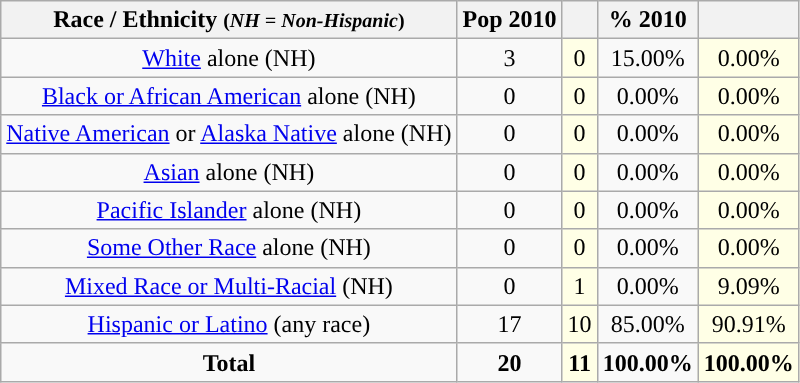<table class="wikitable" style="text-align:center;">
<tr>
<th>Race / Ethnicity <small>(<em>NH = Non-Hispanic</em>)</small></th>
<th>Pop 2010</th>
<th></th>
<th>% 2010</th>
<th></th>
</tr>
<tr>
<td><a href='#'>White</a> alone (NH)</td>
<td>3</td>
<td style='background: #ffffe6;'>0</td>
<td>15.00%</td>
<td style='background: #ffffe6;'>0.00%</td>
</tr>
<tr>
<td><a href='#'>Black or African American</a> alone (NH)</td>
<td>0</td>
<td style='background: #ffffe6;'>0</td>
<td>0.00%</td>
<td style='background: #ffffe6;'>0.00%</td>
</tr>
<tr>
<td><a href='#'>Native American</a> or <a href='#'>Alaska Native</a> alone (NH)</td>
<td>0</td>
<td style='background: #ffffe6;'>0</td>
<td>0.00%</td>
<td style='background: #ffffe6;'>0.00%</td>
</tr>
<tr>
<td><a href='#'>Asian</a> alone (NH)</td>
<td>0</td>
<td style='background: #ffffe6;'>0</td>
<td>0.00%</td>
<td style='background: #ffffe6;'>0.00%</td>
</tr>
<tr>
<td><a href='#'>Pacific Islander</a> alone (NH)</td>
<td>0</td>
<td style='background: #ffffe6;'>0</td>
<td>0.00%</td>
<td style='background: #ffffe6;'>0.00%</td>
</tr>
<tr>
<td><a href='#'>Some Other Race</a> alone (NH)</td>
<td>0</td>
<td style='background: #ffffe6;'>0</td>
<td>0.00%</td>
<td style='background: #ffffe6;'>0.00%</td>
</tr>
<tr>
<td><a href='#'>Mixed Race or Multi-Racial</a> (NH)</td>
<td>0</td>
<td style='background: #ffffe6;'>1</td>
<td>0.00%</td>
<td style='background: #ffffe6;'>9.09%</td>
</tr>
<tr>
<td><a href='#'>Hispanic or Latino</a> (any race)</td>
<td>17</td>
<td style='background: #ffffe6;'>10</td>
<td>85.00%</td>
<td style='background: #ffffe6;'>90.91%</td>
</tr>
<tr>
<td><strong>Total</strong></td>
<td><strong>20</strong></td>
<td style='background: #ffffe6;'><strong>11</strong></td>
<td><strong>100.00%</strong></td>
<td style='background: #ffffe6;'><strong>100.00%</strong></td>
</tr>
</table>
